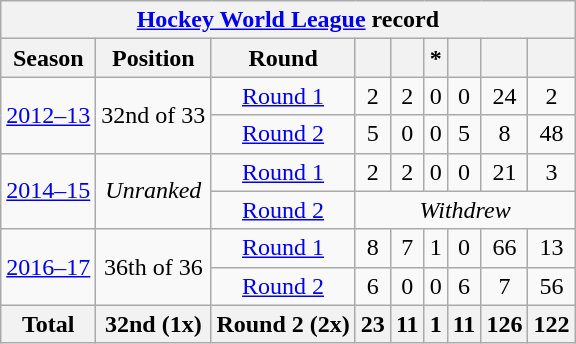<table class="wikitable" style="text-align: center;">
<tr>
<th colspan=9><a href='#'>Hockey World League</a> record</th>
</tr>
<tr>
<th>Season</th>
<th>Position</th>
<th>Round</th>
<th></th>
<th></th>
<th> *</th>
<th></th>
<th></th>
<th></th>
</tr>
<tr>
<td rowspan=2><a href='#'>2012–13</a></td>
<td rowspan=2>32nd of 33</td>
<td><a href='#'>Round 1</a></td>
<td>2</td>
<td>2</td>
<td>0</td>
<td>0</td>
<td>24</td>
<td>2</td>
</tr>
<tr>
<td><a href='#'>Round 2</a></td>
<td>5</td>
<td>0</td>
<td>0</td>
<td>5</td>
<td>8</td>
<td>48</td>
</tr>
<tr>
<td rowspan=2><a href='#'>2014–15</a></td>
<td rowspan=2><em>Unranked</em></td>
<td><a href='#'>Round 1</a></td>
<td>2</td>
<td>2</td>
<td>0</td>
<td>0</td>
<td>21</td>
<td>3</td>
</tr>
<tr>
<td><a href='#'>Round 2</a></td>
<td colspan=6><em>Withdrew</em></td>
</tr>
<tr>
<td rowspan=2><a href='#'>2016–17</a></td>
<td rowspan=2>36th of 36</td>
<td><a href='#'>Round 1</a></td>
<td>8</td>
<td>7</td>
<td>1</td>
<td>0</td>
<td>66</td>
<td>13</td>
</tr>
<tr>
<td><a href='#'>Round 2</a></td>
<td>6</td>
<td>0</td>
<td>0</td>
<td>6</td>
<td>7</td>
<td>56</td>
</tr>
<tr>
<th>Total</th>
<th>32nd (1x)</th>
<th>Round 2 (2x)</th>
<th>23</th>
<th>11</th>
<th>1</th>
<th>11</th>
<th>126</th>
<th>122</th>
</tr>
</table>
